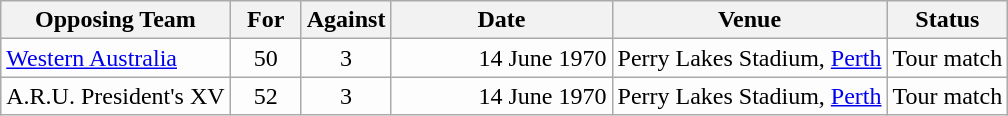<table class=wikitable>
<tr>
<th>Opposing Team</th>
<th>For</th>
<th>Against</th>
<th>Date</th>
<th>Venue</th>
<th>Status</th>
</tr>
<tr bgcolor=#fdfdfd>
<td><a href='#'>Western Australia</a></td>
<td align=center width=40>50</td>
<td align=center width=40>3</td>
<td width=140 align=right>14 June 1970</td>
<td>Perry Lakes Stadium, <a href='#'>Perth</a></td>
<td>Tour match</td>
</tr>
<tr bgcolor=#fdfdfd>
<td>A.R.U. President's XV</td>
<td align=center width=40>52</td>
<td align=center width=40>3</td>
<td width=140 align=right>14 June 1970</td>
<td>Perry Lakes Stadium, <a href='#'>Perth</a></td>
<td>Tour match</td>
</tr>
</table>
